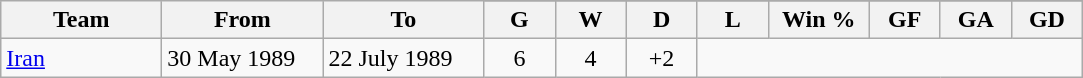<table class="wikitable" style="text-align: center">
<tr>
<th rowspan=2! width=100>Team</th>
<th rowspan=2! width=100>From</th>
<th rowspan=2! width=100>To</th>
</tr>
<tr>
<th width=40>G</th>
<th width=40>W</th>
<th width=40>D</th>
<th width=40>L</th>
<th width=60>Win %</th>
<th width=40>GF</th>
<th width=40>GA</th>
<th width=40>GD</th>
</tr>
<tr>
<td align=left><a href='#'>Iran</a> </td>
<td align=left>30 May 1989</td>
<td align=left>22 July 1989<br></td>
<td>6</td>
<td>4</td>
<td>+2</td>
</tr>
</table>
